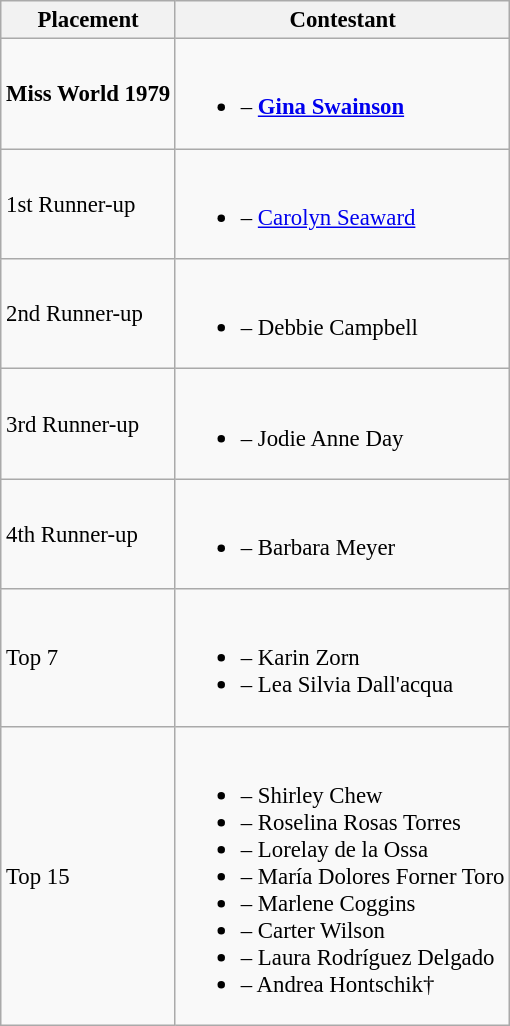<table class="wikitable sortable" style="font-size:95%;">
<tr>
<th>Placement</th>
<th>Contestant</th>
</tr>
<tr>
<td><strong>Miss World 1979</strong></td>
<td><br><ul><li><strong></strong> – <strong><a href='#'>Gina Swainson</a></strong></li></ul></td>
</tr>
<tr>
<td>1st Runner-up</td>
<td><br><ul><li> – <a href='#'>Carolyn Seaward</a></li></ul></td>
</tr>
<tr>
<td>2nd Runner-up</td>
<td><br><ul><li> – Debbie Campbell</li></ul></td>
</tr>
<tr>
<td>3rd Runner-up</td>
<td><br><ul><li> – Jodie Anne Day</li></ul></td>
</tr>
<tr>
<td>4th Runner-up</td>
<td><br><ul><li> – Barbara Meyer</li></ul></td>
</tr>
<tr>
<td>Top 7</td>
<td><br><ul><li> – Karin Zorn</li><li> – Lea Silvia Dall'acqua</li></ul></td>
</tr>
<tr>
<td>Top 15</td>
<td><br><ul><li> – Shirley Chew</li><li> – Roselina Rosas Torres</li><li> – Lorelay de la Ossa</li><li> – María Dolores Forner Toro</li><li> – Marlene Coggins</li><li> – Carter Wilson</li><li> – Laura Rodríguez Delgado</li><li> – Andrea Hontschik†</li></ul></td>
</tr>
</table>
